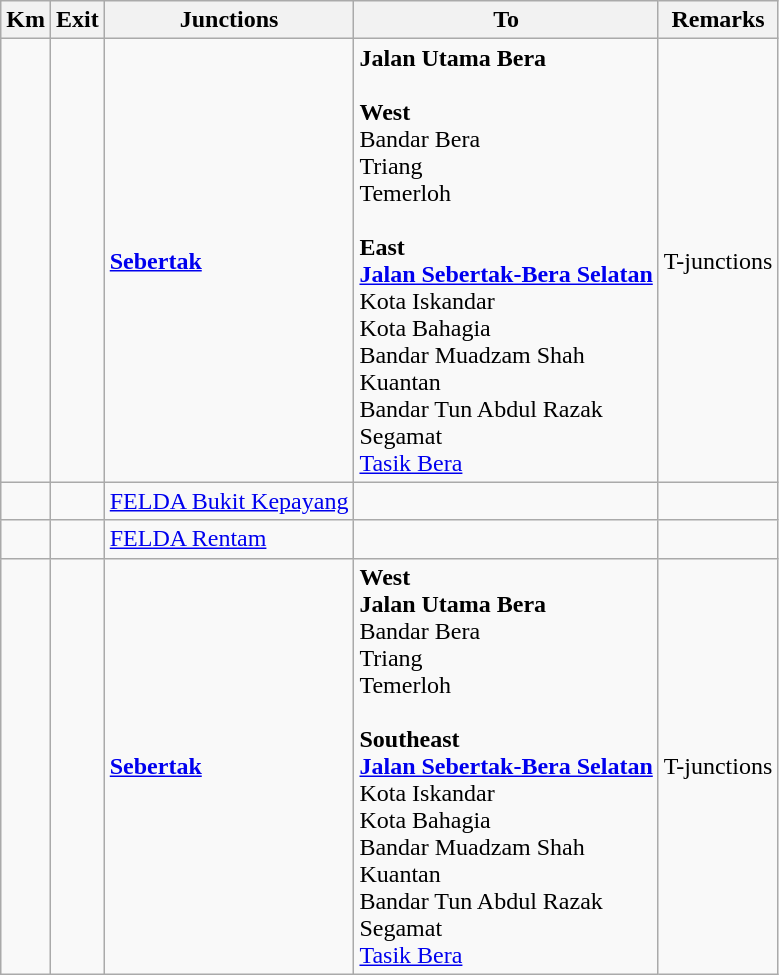<table class="wikitable">
<tr>
<th>Km</th>
<th>Exit</th>
<th>Junctions</th>
<th>To</th>
<th>Remarks</th>
</tr>
<tr>
<td></td>
<td></td>
<td><strong><a href='#'>Sebertak</a></strong></td>
<td> <strong>Jalan Utama Bera</strong><br><br><strong>West</strong><br>Bandar Bera<br>Triang<br>Temerloh<br><br><strong>East</strong><br> <strong><a href='#'>Jalan Sebertak-Bera Selatan</a></strong><br>Kota Iskandar<br>Kota Bahagia<br>Bandar Muadzam Shah<br>Kuantan<br>Bandar Tun Abdul Razak<br>Segamat<br><a href='#'>Tasik Bera</a></td>
<td>T-junctions</td>
</tr>
<tr>
<td></td>
<td></td>
<td><a href='#'>FELDA Bukit Kepayang</a></td>
<td></td>
<td></td>
</tr>
<tr>
<td></td>
<td></td>
<td><a href='#'>FELDA Rentam</a></td>
<td></td>
<td></td>
</tr>
<tr>
<td></td>
<td></td>
<td><strong><a href='#'>Sebertak</a></strong></td>
<td><strong>West</strong><br> <strong>Jalan Utama Bera</strong><br>Bandar Bera<br>Triang<br>Temerloh<br><br><strong>Southeast</strong><br> <strong><a href='#'>Jalan Sebertak-Bera Selatan</a></strong><br>Kota Iskandar<br>Kota Bahagia<br>Bandar Muadzam Shah<br>Kuantan<br>Bandar Tun Abdul Razak<br>Segamat<br><a href='#'>Tasik Bera</a></td>
<td>T-junctions</td>
</tr>
</table>
